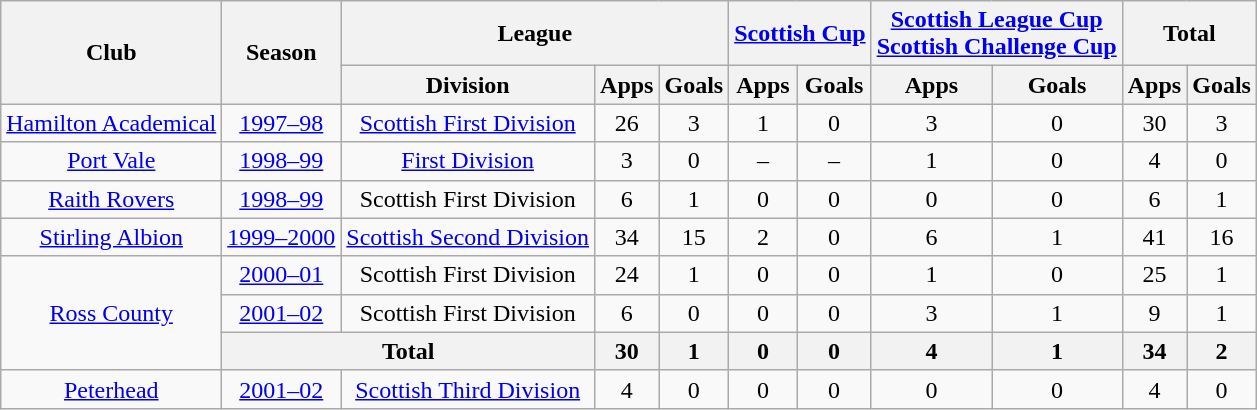<table class="wikitable" style="text-align:center">
<tr>
<th rowspan="2">Club</th>
<th rowspan="2">Season</th>
<th colspan="3">League</th>
<th colspan="2"><a href='#'>Scottish Cup</a></th>
<th colspan="2"><a href='#'>Scottish League Cup</a><br><a href='#'>Scottish Challenge Cup</a></th>
<th colspan="2">Total</th>
</tr>
<tr>
<th>Division</th>
<th>Apps</th>
<th>Goals</th>
<th>Apps</th>
<th>Goals</th>
<th>Apps</th>
<th>Goals</th>
<th>Apps</th>
<th>Goals</th>
</tr>
<tr>
<td><a href='#'>Hamilton Academical</a></td>
<td><a href='#'>1997–98</a></td>
<td><a href='#'>Scottish First Division</a></td>
<td>26</td>
<td>3</td>
<td>1</td>
<td>0</td>
<td>3</td>
<td>0</td>
<td>30</td>
<td>3</td>
</tr>
<tr>
<td><a href='#'>Port Vale</a></td>
<td><a href='#'>1998–99</a></td>
<td><a href='#'>First Division</a></td>
<td>3</td>
<td>0</td>
<td>–</td>
<td>–</td>
<td>1</td>
<td>0</td>
<td>4</td>
<td>0</td>
</tr>
<tr>
<td><a href='#'>Raith Rovers</a></td>
<td><a href='#'>1998–99</a></td>
<td>Scottish First Division</td>
<td>6</td>
<td>1</td>
<td>0</td>
<td>0</td>
<td>0</td>
<td>0</td>
<td>6</td>
<td>1</td>
</tr>
<tr>
<td><a href='#'>Stirling Albion</a></td>
<td><a href='#'>1999–2000</a></td>
<td><a href='#'>Scottish Second Division</a></td>
<td>34</td>
<td>15</td>
<td>2</td>
<td>0</td>
<td>6</td>
<td>1</td>
<td>41</td>
<td>16</td>
</tr>
<tr>
<td rowspan="3"><a href='#'>Ross County</a></td>
<td><a href='#'>2000–01</a></td>
<td>Scottish First Division</td>
<td>24</td>
<td>1</td>
<td>0</td>
<td>0</td>
<td>1</td>
<td>0</td>
<td>25</td>
<td>1</td>
</tr>
<tr>
<td><a href='#'>2001–02</a></td>
<td>Scottish First Division</td>
<td>6</td>
<td>0</td>
<td>0</td>
<td>0</td>
<td>3</td>
<td>1</td>
<td>9</td>
<td>1</td>
</tr>
<tr>
<th colspan="2">Total</th>
<th>30</th>
<th>1</th>
<th>0</th>
<th>0</th>
<th>4</th>
<th>1</th>
<th>34</th>
<th>2</th>
</tr>
<tr>
<td><a href='#'>Peterhead</a></td>
<td><a href='#'>2001–02</a></td>
<td><a href='#'>Scottish Third Division</a></td>
<td>4</td>
<td>0</td>
<td>0</td>
<td>0</td>
<td>0</td>
<td>0</td>
<td>4</td>
<td>0</td>
</tr>
</table>
